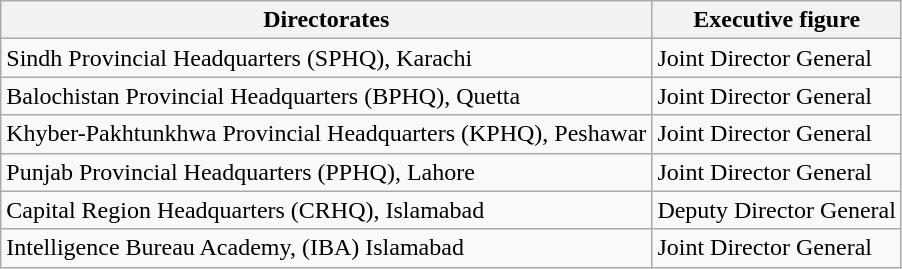<table class="wikitable">
<tr>
<th>Directorates</th>
<th>Executive figure</th>
</tr>
<tr>
<td>Sindh Provincial Headquarters (SPHQ), Karachi</td>
<td>Joint Director General</td>
</tr>
<tr>
<td>Balochistan Provincial Headquarters (BPHQ), Quetta</td>
<td>Joint Director General</td>
</tr>
<tr>
<td>Khyber-Pakhtunkhwa Provincial Headquarters (KPHQ), Peshawar</td>
<td>Joint Director General</td>
</tr>
<tr>
<td>Punjab Provincial Headquarters (PPHQ), Lahore</td>
<td>Joint Director General</td>
</tr>
<tr>
<td>Capital Region Headquarters (CRHQ), Islamabad</td>
<td>Deputy Director General</td>
</tr>
<tr>
<td>Intelligence Bureau Academy, (IBA) Islamabad</td>
<td>Joint Director General</td>
</tr>
</table>
